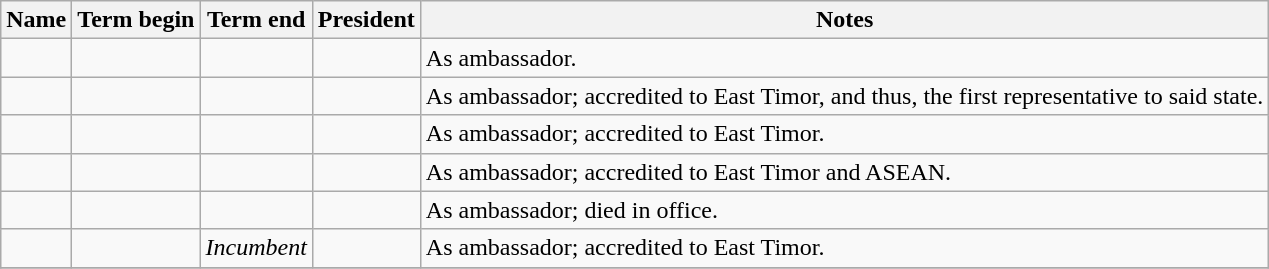<table class="wikitable sortable"  text-align:center;">
<tr>
<th>Name</th>
<th>Term begin</th>
<th>Term end</th>
<th>President</th>
<th class="unsortable">Notes</th>
</tr>
<tr>
<td></td>
<td></td>
<td></td>
<td></td>
<td>As ambassador.</td>
</tr>
<tr>
<td></td>
<td></td>
<td></td>
<td></td>
<td>As ambassador; accredited to East Timor, and thus, the first representative to said state.</td>
</tr>
<tr>
<td></td>
<td></td>
<td></td>
<td></td>
<td>As ambassador; accredited to East Timor.</td>
</tr>
<tr>
<td></td>
<td></td>
<td></td>
<td></td>
<td>As ambassador; accredited to East Timor and ASEAN.</td>
</tr>
<tr>
<td></td>
<td></td>
<td></td>
<td></td>
<td>As ambassador; died in office.</td>
</tr>
<tr>
<td></td>
<td></td>
<td><em>Incumbent</em></td>
<td></td>
<td>As ambassador; accredited to East Timor.</td>
</tr>
<tr>
</tr>
</table>
